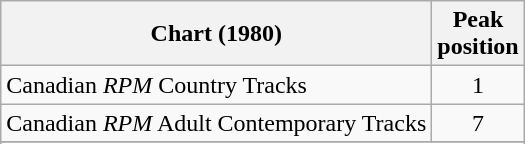<table class="wikitable sortable">
<tr>
<th>Chart (1980)</th>
<th>Peak<br>position</th>
</tr>
<tr>
<td>Canadian <em>RPM</em> Country Tracks</td>
<td align="center">1</td>
</tr>
<tr>
<td>Canadian <em>RPM</em> Adult Contemporary Tracks</td>
<td align="center">7</td>
</tr>
<tr>
</tr>
<tr>
</tr>
<tr>
</tr>
</table>
